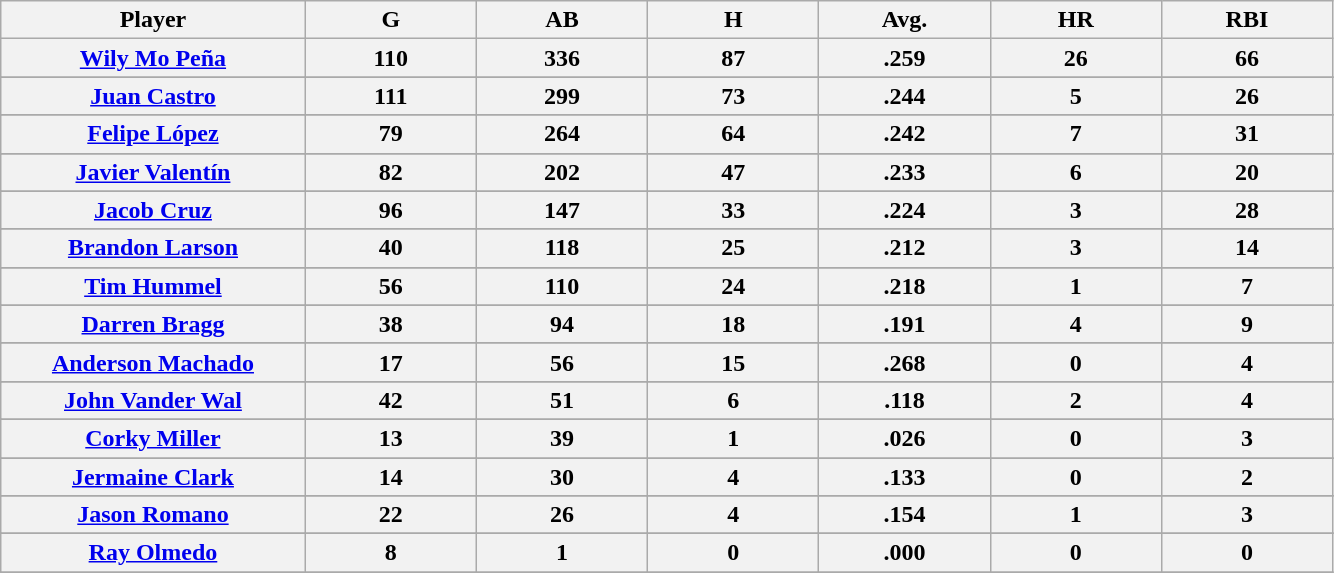<table class="wikitable sortable">
<tr>
<th bgcolor="#DDDDFF" width="16%">Player</th>
<th bgcolor="#DDDDFF" width="9%">G</th>
<th bgcolor="#DDDDFF" width="9%">AB</th>
<th bgcolor="#DDDDFF" width="9%">H</th>
<th bgcolor="#DDDDFF" width="9%">Avg.</th>
<th bgcolor="#DDDDFF" width="9%">HR</th>
<th bgcolor="#DDDDFF" width="9%">RBI</th>
</tr>
<tr align="center">
<th><a href='#'>Wily Mo Peña</a></th>
<th>110</th>
<th>336</th>
<th>87</th>
<th>.259</th>
<th>26</th>
<th>66</th>
</tr>
<tr align=center>
</tr>
<tr>
<th><a href='#'>Juan Castro</a></th>
<th>111</th>
<th>299</th>
<th>73</th>
<th>.244</th>
<th>5</th>
<th>26</th>
</tr>
<tr align=center>
</tr>
<tr>
<th><a href='#'>Felipe López</a></th>
<th>79</th>
<th>264</th>
<th>64</th>
<th>.242</th>
<th>7</th>
<th>31</th>
</tr>
<tr align=center>
</tr>
<tr>
<th><a href='#'>Javier Valentín</a></th>
<th>82</th>
<th>202</th>
<th>47</th>
<th>.233</th>
<th>6</th>
<th>20</th>
</tr>
<tr align=center>
</tr>
<tr>
<th><a href='#'>Jacob Cruz</a></th>
<th>96</th>
<th>147</th>
<th>33</th>
<th>.224</th>
<th>3</th>
<th>28</th>
</tr>
<tr align=center>
</tr>
<tr>
<th><a href='#'>Brandon Larson</a></th>
<th>40</th>
<th>118</th>
<th>25</th>
<th>.212</th>
<th>3</th>
<th>14</th>
</tr>
<tr align=center>
</tr>
<tr>
<th><a href='#'>Tim Hummel</a></th>
<th>56</th>
<th>110</th>
<th>24</th>
<th>.218</th>
<th>1</th>
<th>7</th>
</tr>
<tr align=center>
</tr>
<tr>
<th><a href='#'>Darren Bragg</a></th>
<th>38</th>
<th>94</th>
<th>18</th>
<th>.191</th>
<th>4</th>
<th>9</th>
</tr>
<tr align=center>
</tr>
<tr>
<th><a href='#'>Anderson Machado</a></th>
<th>17</th>
<th>56</th>
<th>15</th>
<th>.268</th>
<th>0</th>
<th>4</th>
</tr>
<tr align=center>
</tr>
<tr>
<th><a href='#'>John Vander Wal</a></th>
<th>42</th>
<th>51</th>
<th>6</th>
<th>.118</th>
<th>2</th>
<th>4</th>
</tr>
<tr align=center>
</tr>
<tr>
<th><a href='#'>Corky Miller</a></th>
<th>13</th>
<th>39</th>
<th>1</th>
<th>.026</th>
<th>0</th>
<th>3</th>
</tr>
<tr align=center>
</tr>
<tr>
<th><a href='#'>Jermaine Clark</a></th>
<th>14</th>
<th>30</th>
<th>4</th>
<th>.133</th>
<th>0</th>
<th>2</th>
</tr>
<tr align=center>
</tr>
<tr>
<th><a href='#'>Jason Romano</a></th>
<th>22</th>
<th>26</th>
<th>4</th>
<th>.154</th>
<th>1</th>
<th>3</th>
</tr>
<tr align=center>
</tr>
<tr>
<th><a href='#'>Ray Olmedo</a></th>
<th>8</th>
<th>1</th>
<th>0</th>
<th>.000</th>
<th>0</th>
<th>0</th>
</tr>
<tr>
</tr>
</table>
